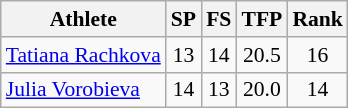<table class="wikitable" border="1" style="font-size:90%">
<tr>
<th>Athlete</th>
<th>SP</th>
<th>FS</th>
<th>TFP</th>
<th>Rank</th>
</tr>
<tr align=center>
<td align=left> <a href='#'>Tatiana Rachkova</a></td>
<td>13</td>
<td>14</td>
<td>20.5</td>
<td>16</td>
</tr>
<tr align=center>
<td align=left> <a href='#'>Julia Vorobieva</a></td>
<td>14</td>
<td>13</td>
<td>20.0</td>
<td>14</td>
</tr>
</table>
